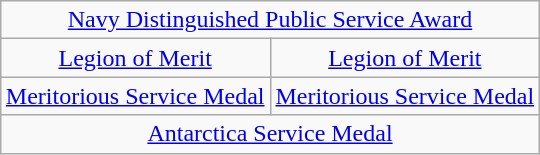<table class="wikitable" style="margin:1em auto; text-align:center;">
<tr>
<td colspan="2"><a href='#'>Navy Distinguished Public Service Award</a></td>
</tr>
<tr>
<td><a href='#'>Legion of Merit</a></td>
<td><a href='#'>Legion of Merit</a></td>
</tr>
<tr>
<td><a href='#'>Meritorious Service Medal</a></td>
<td><a href='#'>Meritorious Service Medal</a></td>
</tr>
<tr>
<td colspan="2"><a href='#'>Antarctica Service Medal</a></td>
</tr>
</table>
